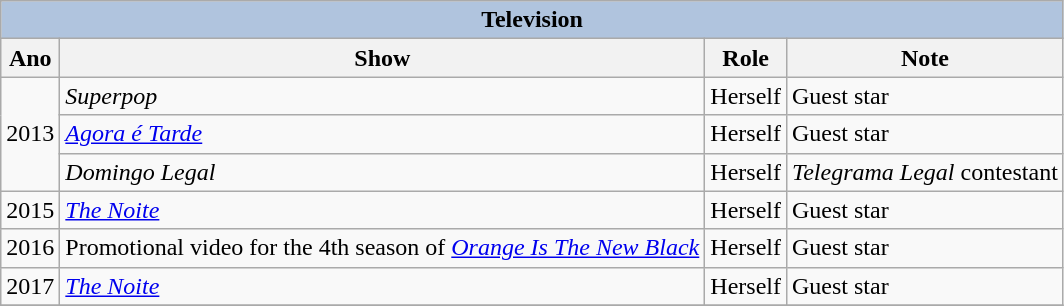<table class="wikitable">
<tr>
<th colspan="5" style="background: LightSteelBlue;">Television</th>
</tr>
<tr>
<th>Ano</th>
<th>Show</th>
<th>Role</th>
<th>Note</th>
</tr>
<tr>
<td rowspan="3">2013</td>
<td><em>Superpop</em></td>
<td>Herself</td>
<td>Guest star</td>
</tr>
<tr>
<td><em><a href='#'>Agora é Tarde</a></em></td>
<td>Herself</td>
<td>Guest star</td>
</tr>
<tr>
<td><em>Domingo Legal</em></td>
<td>Herself</td>
<td><em>Telegrama Legal</em> contestant</td>
</tr>
<tr>
<td>2015</td>
<td><em><a href='#'>The Noite</a></em></td>
<td>Herself</td>
<td>Guest star</td>
</tr>
<tr>
<td>2016</td>
<td>Promotional video for the 4th season of <em><a href='#'>Orange Is The New Black</a></em></td>
<td>Herself</td>
<td>Guest star</td>
</tr>
<tr>
<td>2017</td>
<td><em><a href='#'>The Noite</a></em></td>
<td>Herself</td>
<td>Guest star</td>
</tr>
<tr>
</tr>
</table>
